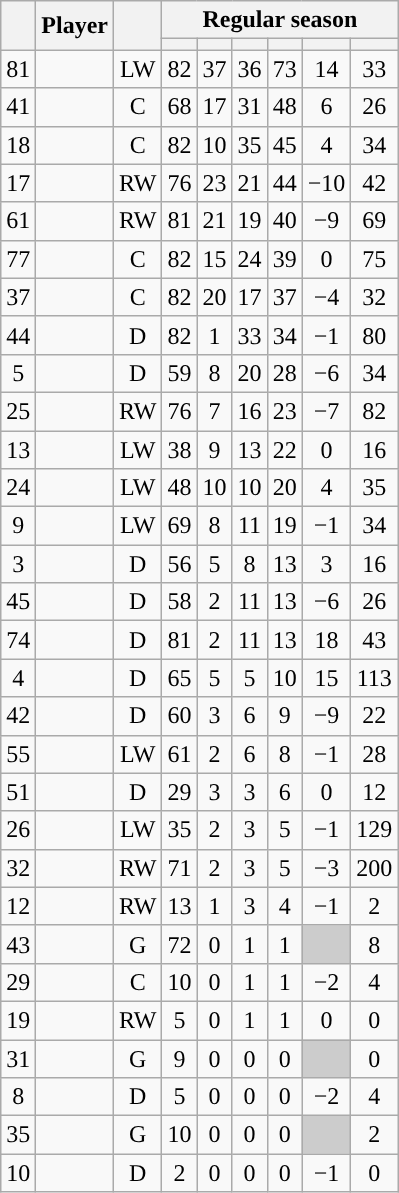<table class="wikitable sortable plainrowheaders" style="text-align:center;">
<tr>
<th scope="col" data-sort-type="number" rowspan="2"></th>
<th scope="col" rowspan="2">Player</th>
<th scope="col" rowspan="2"></th>
<th scope=colgroup colspan=6>Regular season</th>
</tr>
<tr>
<th scope="col" data-sort-type="number"></th>
<th scope="col" data-sort-type="number"></th>
<th scope="col" data-sort-type="number"></th>
<th scope="col" data-sort-type="number"></th>
<th scope="col" data-sort-type="number"></th>
<th scope="col" data-sort-type="number"></th>
</tr>
<tr>
<td scope="row">81</td>
<td align="left"></td>
<td>LW</td>
<td>82</td>
<td>37</td>
<td>36</td>
<td>73</td>
<td>14</td>
<td>33</td>
</tr>
<tr>
<td scope="row">41</td>
<td align="left"></td>
<td>C</td>
<td>68</td>
<td>17</td>
<td>31</td>
<td>48</td>
<td>6</td>
<td>26</td>
</tr>
<tr>
<td scope="row">18</td>
<td align="left"></td>
<td>C</td>
<td>82</td>
<td>10</td>
<td>35</td>
<td>45</td>
<td>4</td>
<td>34</td>
</tr>
<tr>
<td scope="row">17</td>
<td align="left"></td>
<td>RW</td>
<td>76</td>
<td>23</td>
<td>21</td>
<td>44</td>
<td>−10</td>
<td>42</td>
</tr>
<tr>
<td scope="row">61</td>
<td align="left"></td>
<td>RW</td>
<td>81</td>
<td>21</td>
<td>19</td>
<td>40</td>
<td>−9</td>
<td>69</td>
</tr>
<tr>
<td scope="row">77</td>
<td align="left"></td>
<td>C</td>
<td>82</td>
<td>15</td>
<td>24</td>
<td>39</td>
<td>0</td>
<td>75</td>
</tr>
<tr>
<td scope="row">37</td>
<td align="left"></td>
<td>C</td>
<td>82</td>
<td>20</td>
<td>17</td>
<td>37</td>
<td>−4</td>
<td>32</td>
</tr>
<tr>
<td scope="row">44</td>
<td align="left"></td>
<td>D</td>
<td>82</td>
<td>1</td>
<td>33</td>
<td>34</td>
<td>−1</td>
<td>80</td>
</tr>
<tr>
<td scope="row">5</td>
<td align="left"></td>
<td>D</td>
<td>59</td>
<td>8</td>
<td>20</td>
<td>28</td>
<td>−6</td>
<td>34</td>
</tr>
<tr>
<td scope="row">25</td>
<td align="left"></td>
<td>RW</td>
<td>76</td>
<td>7</td>
<td>16</td>
<td>23</td>
<td>−7</td>
<td>82</td>
</tr>
<tr>
<td scope="row">13</td>
<td align="left"></td>
<td>LW</td>
<td>38</td>
<td>9</td>
<td>13</td>
<td>22</td>
<td>0</td>
<td>16</td>
</tr>
<tr>
<td scope="row">24</td>
<td align="left"></td>
<td>LW</td>
<td>48</td>
<td>10</td>
<td>10</td>
<td>20</td>
<td>4</td>
<td>35</td>
</tr>
<tr>
<td scope="row">9</td>
<td align="left"></td>
<td>LW</td>
<td>69</td>
<td>8</td>
<td>11</td>
<td>19</td>
<td>−1</td>
<td>34</td>
</tr>
<tr>
<td scope="row">3</td>
<td align="left"></td>
<td>D</td>
<td>56</td>
<td>5</td>
<td>8</td>
<td>13</td>
<td>3</td>
<td>16</td>
</tr>
<tr>
<td scope="row">45</td>
<td align="left"></td>
<td>D</td>
<td>58</td>
<td>2</td>
<td>11</td>
<td>13</td>
<td>−6</td>
<td>26</td>
</tr>
<tr>
<td scope="row">74</td>
<td align="left"></td>
<td>D</td>
<td>81</td>
<td>2</td>
<td>11</td>
<td>13</td>
<td>18</td>
<td>43</td>
</tr>
<tr>
<td scope="row">4</td>
<td align="left"></td>
<td>D</td>
<td>65</td>
<td>5</td>
<td>5</td>
<td>10</td>
<td>15</td>
<td>113</td>
</tr>
<tr>
<td scope="row">42</td>
<td align="left"></td>
<td>D</td>
<td>60</td>
<td>3</td>
<td>6</td>
<td>9</td>
<td>−9</td>
<td>22</td>
</tr>
<tr>
<td scope="row">55</td>
<td align="left"></td>
<td>LW</td>
<td>61</td>
<td>2</td>
<td>6</td>
<td>8</td>
<td>−1</td>
<td>28</td>
</tr>
<tr>
<td scope="row">51</td>
<td align="left"></td>
<td>D</td>
<td>29</td>
<td>3</td>
<td>3</td>
<td>6</td>
<td>0</td>
<td>12</td>
</tr>
<tr>
<td scope="row">26</td>
<td align="left"></td>
<td>LW</td>
<td>35</td>
<td>2</td>
<td>3</td>
<td>5</td>
<td>−1</td>
<td>129</td>
</tr>
<tr>
<td scope="row">32</td>
<td align="left"></td>
<td>RW</td>
<td>71</td>
<td>2</td>
<td>3</td>
<td>5</td>
<td>−3</td>
<td>200</td>
</tr>
<tr>
<td scope="row">12</td>
<td align="left"></td>
<td>RW</td>
<td>13</td>
<td>1</td>
<td>3</td>
<td>4</td>
<td>−1</td>
<td>2</td>
</tr>
<tr>
<td scope="row">43</td>
<td align="left"></td>
<td>G</td>
<td>72</td>
<td>0</td>
<td>1</td>
<td>1</td>
<td style="background:#ccc"></td>
<td>8</td>
</tr>
<tr>
<td scope="row">29</td>
<td align="left"></td>
<td>C</td>
<td>10</td>
<td>0</td>
<td>1</td>
<td>1</td>
<td>−2</td>
<td>4</td>
</tr>
<tr>
<td scope="row">19</td>
<td align="left"></td>
<td>RW</td>
<td>5</td>
<td>0</td>
<td>1</td>
<td>1</td>
<td>0</td>
<td>0</td>
</tr>
<tr>
<td scope="row">31</td>
<td align="left"></td>
<td>G</td>
<td>9</td>
<td>0</td>
<td>0</td>
<td>0</td>
<td style="background:#ccc"></td>
<td>0</td>
</tr>
<tr>
<td scope="row">8</td>
<td align="left"></td>
<td>D</td>
<td>5</td>
<td>0</td>
<td>0</td>
<td>0</td>
<td>−2</td>
<td>4</td>
</tr>
<tr>
<td scope="row">35</td>
<td align="left"></td>
<td>G</td>
<td>10</td>
<td>0</td>
<td>0</td>
<td>0</td>
<td style="background:#ccc"></td>
<td>2</td>
</tr>
<tr>
<td scope="row">10</td>
<td align="left"></td>
<td>D</td>
<td>2</td>
<td>0</td>
<td>0</td>
<td>0</td>
<td>−1</td>
<td>0</td>
</tr>
</table>
